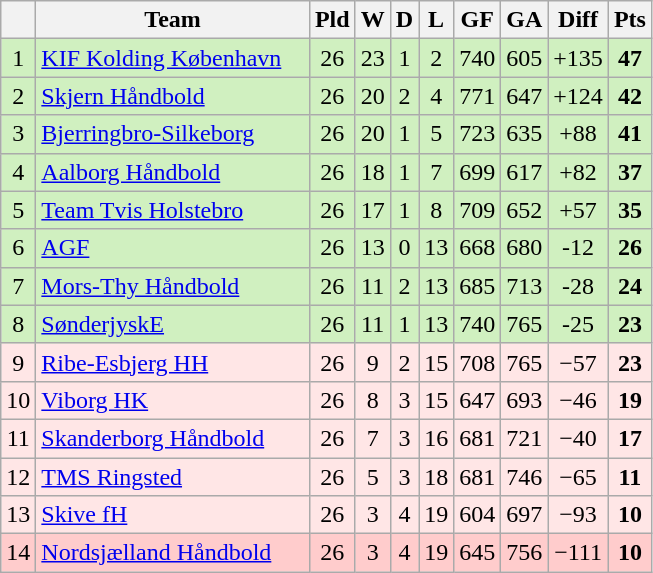<table class="wikitable sortable" style="text-align:center">
<tr>
<th></th>
<th width="175">Team</th>
<th>Pld</th>
<th>W</th>
<th>D</th>
<th>L</th>
<th>GF</th>
<th>GA</th>
<th>Diff</th>
<th>Pts</th>
</tr>
<tr style="background: #D0F0C0;">
<td>1</td>
<td align=left><a href='#'>KIF Kolding København</a></td>
<td>26</td>
<td>23</td>
<td>1</td>
<td>2</td>
<td>740</td>
<td>605</td>
<td>+135</td>
<td><strong>47</strong></td>
</tr>
<tr style="background: #D0F0C0;">
<td>2</td>
<td align=left><a href='#'>Skjern Håndbold</a></td>
<td>26</td>
<td>20</td>
<td>2</td>
<td>4</td>
<td>771</td>
<td>647</td>
<td>+124</td>
<td><strong>42</strong></td>
</tr>
<tr style="background: #D0F0C0;">
<td>3</td>
<td align=left><a href='#'>Bjerringbro-Silkeborg</a></td>
<td>26</td>
<td>20</td>
<td>1</td>
<td>5</td>
<td>723</td>
<td>635</td>
<td>+88</td>
<td><strong>41</strong></td>
</tr>
<tr style="background: #D0F0C0;">
<td>4</td>
<td align=left><a href='#'>Aalborg Håndbold</a></td>
<td>26</td>
<td>18</td>
<td>1</td>
<td>7</td>
<td>699</td>
<td>617</td>
<td>+82</td>
<td><strong>37</strong></td>
</tr>
<tr style="background: #D0F0C0;">
<td>5</td>
<td align=left><a href='#'>Team Tvis Holstebro</a></td>
<td>26</td>
<td>17</td>
<td>1</td>
<td>8</td>
<td>709</td>
<td>652</td>
<td>+57</td>
<td><strong>35</strong></td>
</tr>
<tr style="background: #D0F0C0;">
<td>6</td>
<td align=left><a href='#'>AGF</a></td>
<td>26</td>
<td>13</td>
<td>0</td>
<td>13</td>
<td>668</td>
<td>680</td>
<td>-12</td>
<td><strong>26</strong></td>
</tr>
<tr style="background: #D0F0C0;">
<td>7</td>
<td align=left><a href='#'>Mors-Thy Håndbold</a></td>
<td>26</td>
<td>11</td>
<td>2</td>
<td>13</td>
<td>685</td>
<td>713</td>
<td>-28</td>
<td><strong>24</strong></td>
</tr>
<tr style="background: #D0F0C0;">
<td>8</td>
<td align=left><a href='#'>SønderjyskE</a></td>
<td>26</td>
<td>11</td>
<td>1</td>
<td>13</td>
<td>740</td>
<td>765</td>
<td>-25</td>
<td><strong>23</strong></td>
</tr>
<tr style="background: #FFE6E6;">
<td>9</td>
<td align=left><a href='#'>Ribe-Esbjerg HH</a></td>
<td>26</td>
<td>9</td>
<td>2</td>
<td>15</td>
<td>708</td>
<td>765</td>
<td>−57</td>
<td><strong>23</strong></td>
</tr>
<tr style="background: #FFE6E6;">
<td>10</td>
<td align=left><a href='#'>Viborg HK</a></td>
<td>26</td>
<td>8</td>
<td>3</td>
<td>15</td>
<td>647</td>
<td>693</td>
<td>−46</td>
<td><strong>19</strong></td>
</tr>
<tr style="background: #FFE6E6;">
<td>11</td>
<td align=left><a href='#'>Skanderborg Håndbold</a></td>
<td>26</td>
<td>7</td>
<td>3</td>
<td>16</td>
<td>681</td>
<td>721</td>
<td>−40</td>
<td><strong>17</strong></td>
</tr>
<tr style="background: #FFE6E6;">
<td>12</td>
<td align=left><a href='#'>TMS Ringsted</a></td>
<td>26</td>
<td>5</td>
<td>3</td>
<td>18</td>
<td>681</td>
<td>746</td>
<td>−65</td>
<td><strong>11</strong></td>
</tr>
<tr style="background: #FFE6E6;">
<td>13</td>
<td align=left><a href='#'>Skive fH</a></td>
<td>26</td>
<td>3</td>
<td>4</td>
<td>19</td>
<td>604</td>
<td>697</td>
<td>−93</td>
<td><strong>10</strong></td>
</tr>
<tr style="background: #FFCCCC;">
<td>14</td>
<td align=left><a href='#'>Nordsjælland Håndbold</a></td>
<td>26</td>
<td>3</td>
<td>4</td>
<td>19</td>
<td>645</td>
<td>756</td>
<td>−111</td>
<td><strong>10</strong></td>
</tr>
</table>
